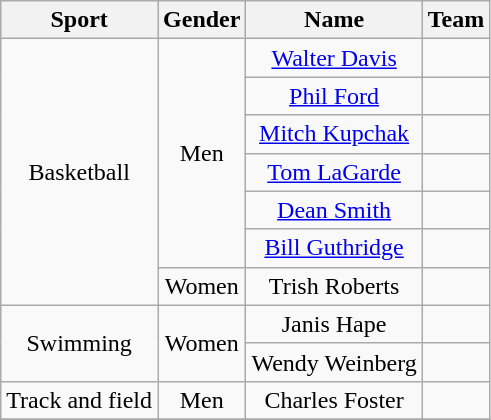<table class="wikitable" style="text-align: center;">
<tr>
<th>Sport</th>
<th>Gender</th>
<th>Name</th>
<th>Team</th>
</tr>
<tr>
<td rowspan="7">Basketball</td>
<td rowspan="6">Men</td>
<td><a href='#'>Walter Davis</a></td>
<td></td>
</tr>
<tr>
<td><a href='#'>Phil Ford</a></td>
<td></td>
</tr>
<tr>
<td><a href='#'>Mitch Kupchak</a></td>
<td></td>
</tr>
<tr>
<td><a href='#'>Tom LaGarde</a></td>
<td></td>
</tr>
<tr>
<td><a href='#'>Dean Smith</a></td>
<td></td>
</tr>
<tr>
<td><a href='#'>Bill Guthridge</a></td>
<td></td>
</tr>
<tr>
<td>Women</td>
<td>Trish Roberts</td>
<td></td>
</tr>
<tr>
<td rowspan="2">Swimming</td>
<td rowspan="2">Women</td>
<td>Janis Hape</td>
<td></td>
</tr>
<tr>
<td>Wendy Weinberg</td>
<td></td>
</tr>
<tr>
<td>Track and field</td>
<td>Men</td>
<td>Charles Foster</td>
<td></td>
</tr>
<tr>
</tr>
</table>
